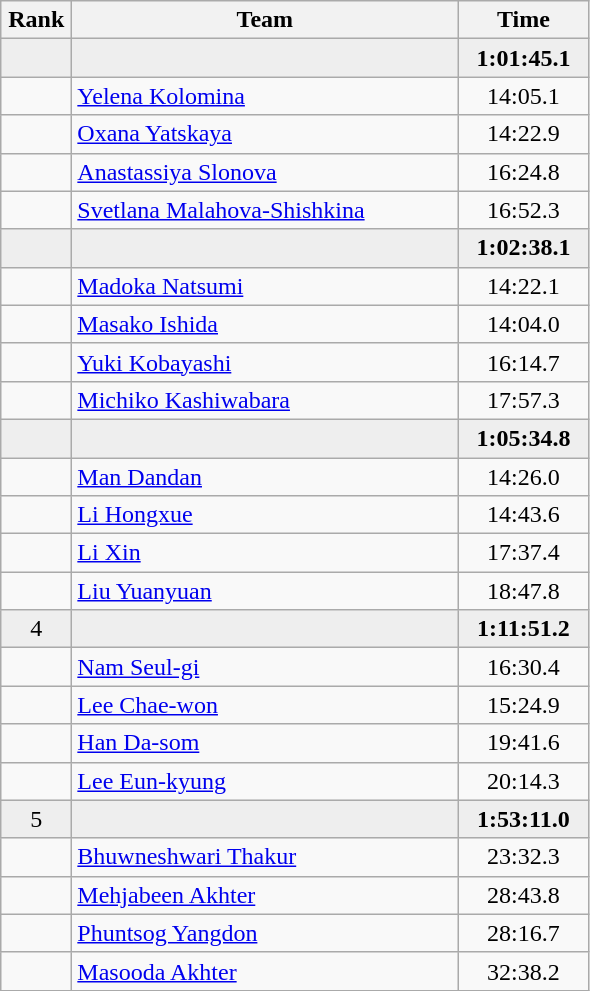<table class=wikitable style="text-align:center">
<tr>
<th width=40>Rank</th>
<th width=250>Team</th>
<th width=80>Time</th>
</tr>
<tr bgcolor=eeeeee>
<td></td>
<td align=left></td>
<td><strong>1:01:45.1</strong></td>
</tr>
<tr>
<td></td>
<td align=left><a href='#'>Yelena Kolomina</a></td>
<td>14:05.1</td>
</tr>
<tr>
<td></td>
<td align=left><a href='#'>Oxana Yatskaya</a></td>
<td>14:22.9</td>
</tr>
<tr>
<td></td>
<td align=left><a href='#'>Anastassiya Slonova</a></td>
<td>16:24.8</td>
</tr>
<tr>
<td></td>
<td align=left><a href='#'>Svetlana Malahova-Shishkina</a></td>
<td>16:52.3</td>
</tr>
<tr bgcolor=eeeeee>
<td></td>
<td align=left></td>
<td><strong>1:02:38.1</strong></td>
</tr>
<tr>
<td></td>
<td align=left><a href='#'>Madoka Natsumi</a></td>
<td>14:22.1</td>
</tr>
<tr>
<td></td>
<td align=left><a href='#'>Masako Ishida</a></td>
<td>14:04.0</td>
</tr>
<tr>
<td></td>
<td align=left><a href='#'>Yuki Kobayashi</a></td>
<td>16:14.7</td>
</tr>
<tr>
<td></td>
<td align=left><a href='#'>Michiko Kashiwabara</a></td>
<td>17:57.3</td>
</tr>
<tr bgcolor=eeeeee>
<td></td>
<td align=left></td>
<td><strong>1:05:34.8</strong></td>
</tr>
<tr>
<td></td>
<td align=left><a href='#'>Man Dandan</a></td>
<td>14:26.0</td>
</tr>
<tr>
<td></td>
<td align=left><a href='#'>Li Hongxue</a></td>
<td>14:43.6</td>
</tr>
<tr>
<td></td>
<td align=left><a href='#'>Li Xin</a></td>
<td>17:37.4</td>
</tr>
<tr>
<td></td>
<td align=left><a href='#'>Liu Yuanyuan</a></td>
<td>18:47.8</td>
</tr>
<tr bgcolor=eeeeee>
<td>4</td>
<td align=left></td>
<td><strong>1:11:51.2</strong></td>
</tr>
<tr>
<td></td>
<td align=left><a href='#'>Nam Seul-gi</a></td>
<td>16:30.4</td>
</tr>
<tr>
<td></td>
<td align=left><a href='#'>Lee Chae-won</a></td>
<td>15:24.9</td>
</tr>
<tr>
<td></td>
<td align=left><a href='#'>Han Da-som</a></td>
<td>19:41.6</td>
</tr>
<tr>
<td></td>
<td align=left><a href='#'>Lee Eun-kyung</a></td>
<td>20:14.3</td>
</tr>
<tr bgcolor=eeeeee>
<td>5</td>
<td align=left></td>
<td><strong>1:53:11.0</strong></td>
</tr>
<tr>
<td></td>
<td align=left><a href='#'>Bhuwneshwari Thakur</a></td>
<td>23:32.3</td>
</tr>
<tr>
<td></td>
<td align=left><a href='#'>Mehjabeen Akhter</a></td>
<td>28:43.8</td>
</tr>
<tr>
<td></td>
<td align=left><a href='#'>Phuntsog Yangdon</a></td>
<td>28:16.7</td>
</tr>
<tr>
<td></td>
<td align=left><a href='#'>Masooda Akhter</a></td>
<td>32:38.2</td>
</tr>
</table>
